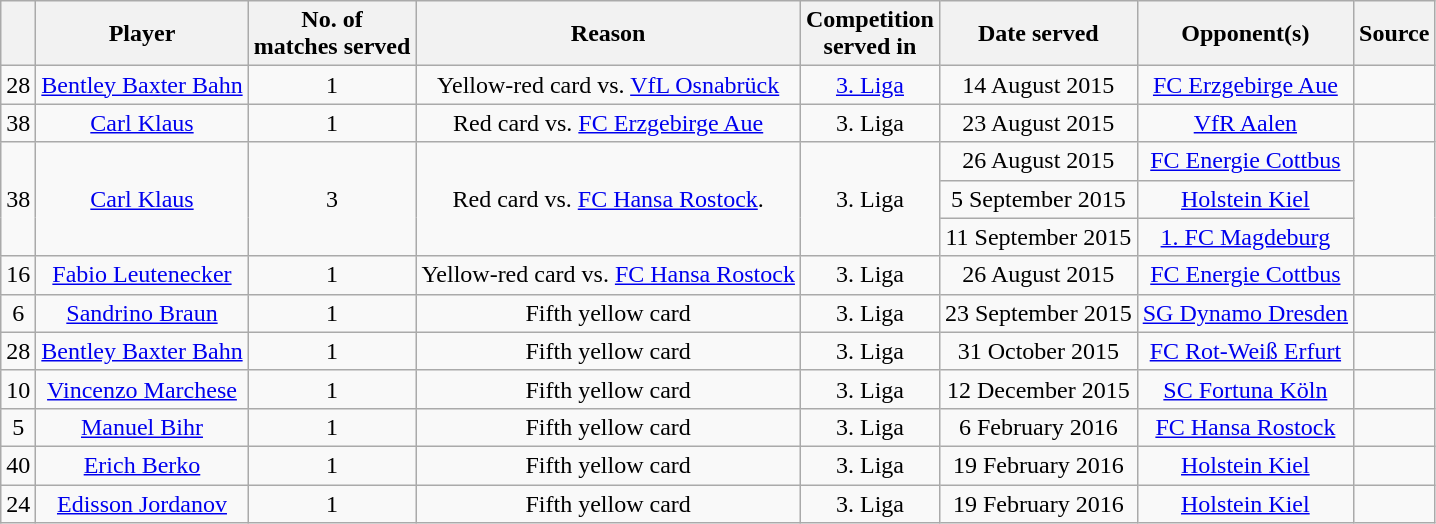<table class="wikitable" style="text-align: center">
<tr>
<th></th>
<th>Player</th>
<th>No. of <br> matches served</th>
<th>Reason</th>
<th>Competition <br> served in</th>
<th>Date served</th>
<th>Opponent(s)</th>
<th>Source</th>
</tr>
<tr>
<td>28</td>
<td><a href='#'>Bentley Baxter Bahn</a></td>
<td>1</td>
<td>Yellow-red card vs. <a href='#'>VfL Osnabrück</a></td>
<td><a href='#'>3. Liga</a></td>
<td>14 August 2015</td>
<td><a href='#'>FC Erzgebirge Aue</a></td>
<td></td>
</tr>
<tr>
<td>38</td>
<td><a href='#'>Carl Klaus</a></td>
<td>1</td>
<td>Red card vs. <a href='#'>FC Erzgebirge Aue</a></td>
<td>3. Liga</td>
<td>23 August 2015</td>
<td><a href='#'>VfR Aalen</a></td>
<td></td>
</tr>
<tr>
<td rowspan="3">38</td>
<td rowspan="3"><a href='#'>Carl Klaus</a></td>
<td rowspan="3">3</td>
<td rowspan="3">Red card vs. <a href='#'>FC Hansa Rostock</a>.</td>
<td rowspan="3">3. Liga</td>
<td>26 August 2015</td>
<td><a href='#'>FC Energie Cottbus</a></td>
<td rowspan="3"></td>
</tr>
<tr>
<td>5 September 2015</td>
<td><a href='#'>Holstein Kiel</a></td>
</tr>
<tr>
<td>11 September 2015</td>
<td><a href='#'>1. FC Magdeburg</a></td>
</tr>
<tr>
<td>16</td>
<td><a href='#'>Fabio Leutenecker</a></td>
<td>1</td>
<td>Yellow-red card vs. <a href='#'>FC Hansa Rostock</a></td>
<td>3. Liga</td>
<td>26 August 2015</td>
<td><a href='#'>FC Energie Cottbus</a></td>
<td></td>
</tr>
<tr>
<td>6</td>
<td><a href='#'>Sandrino Braun</a></td>
<td>1</td>
<td>Fifth yellow card</td>
<td>3. Liga</td>
<td>23 September 2015</td>
<td><a href='#'>SG Dynamo Dresden</a></td>
<td></td>
</tr>
<tr>
<td>28</td>
<td><a href='#'>Bentley Baxter Bahn</a></td>
<td>1</td>
<td>Fifth yellow card</td>
<td>3. Liga</td>
<td>31 October 2015</td>
<td><a href='#'>FC Rot-Weiß Erfurt</a></td>
<td></td>
</tr>
<tr>
<td>10</td>
<td><a href='#'>Vincenzo Marchese</a></td>
<td>1</td>
<td>Fifth yellow card</td>
<td>3. Liga</td>
<td>12 December 2015</td>
<td><a href='#'>SC Fortuna Köln</a></td>
<td></td>
</tr>
<tr>
<td>5</td>
<td><a href='#'>Manuel Bihr</a></td>
<td>1</td>
<td>Fifth yellow card</td>
<td>3. Liga</td>
<td>6 February 2016</td>
<td><a href='#'>FC Hansa Rostock</a></td>
<td></td>
</tr>
<tr>
<td>40</td>
<td><a href='#'>Erich Berko</a></td>
<td>1</td>
<td>Fifth yellow card</td>
<td>3. Liga</td>
<td>19 February 2016</td>
<td><a href='#'>Holstein Kiel</a></td>
<td></td>
</tr>
<tr>
<td>24</td>
<td><a href='#'>Edisson Jordanov</a></td>
<td>1</td>
<td>Fifth yellow card</td>
<td>3. Liga</td>
<td>19 February 2016</td>
<td><a href='#'>Holstein Kiel</a></td>
<td></td>
</tr>
</table>
